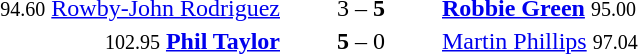<table style="text-align:center">
<tr>
<th width=223></th>
<th width=100></th>
<th width=223></th>
</tr>
<tr>
<td align=right><small><span>94.60</span></small> <a href='#'>Rowby-John Rodriguez</a> </td>
<td>3 – <strong>5</strong></td>
<td align=left><strong> <a href='#'>Robbie Green</a></strong> <small><span>95.00</span></small></td>
</tr>
<tr>
<td align=right><small><span>102.95</span></small> <strong><a href='#'>Phil Taylor</a></strong> </td>
<td><strong>5</strong> – 0</td>
<td align=left> <a href='#'>Martin Phillips</a> <small><span>97.04</span></small></td>
</tr>
</table>
